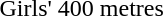<table>
<tr>
<td>Girls' 400 metres</td>
<td></td>
<td></td>
<td></td>
</tr>
</table>
